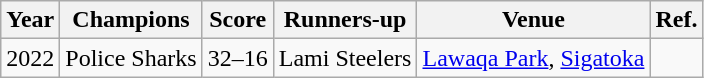<table class="wikitable">
<tr>
<th>Year</th>
<th>Champions</th>
<th>Score</th>
<th>Runners-up</th>
<th>Venue</th>
<th>Ref.</th>
</tr>
<tr>
<td>2022</td>
<td> Police Sharks</td>
<td>32–16</td>
<td> Lami Steelers</td>
<td><a href='#'>Lawaqa Park</a>, <a href='#'>Sigatoka</a></td>
<td></td>
</tr>
</table>
